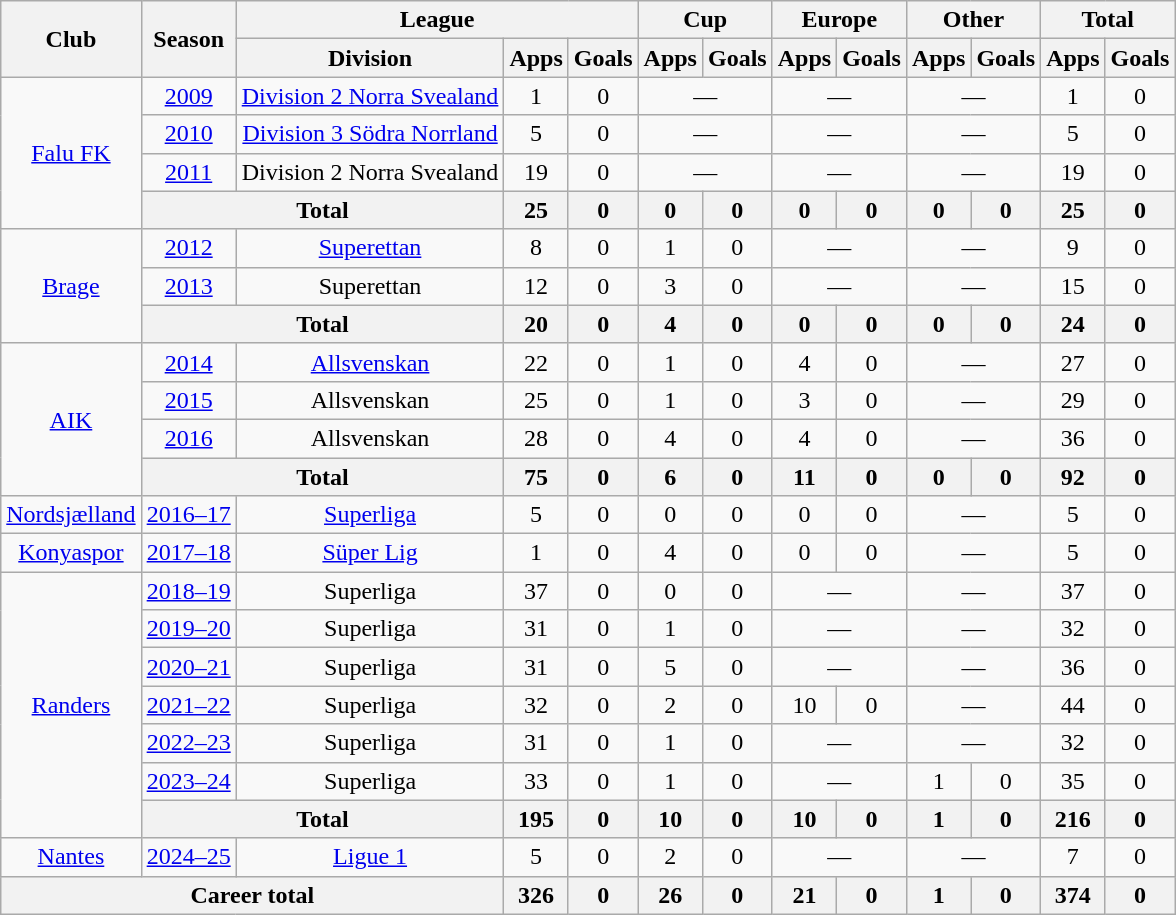<table class="wikitable" style="text-align:center">
<tr>
<th rowspan="2">Club</th>
<th rowspan="2">Season</th>
<th colspan="3">League</th>
<th colspan="2">Cup</th>
<th colspan="2">Europe</th>
<th colspan="2">Other</th>
<th colspan="2">Total</th>
</tr>
<tr>
<th>Division</th>
<th>Apps</th>
<th>Goals</th>
<th>Apps</th>
<th>Goals</th>
<th>Apps</th>
<th>Goals</th>
<th>Apps</th>
<th>Goals</th>
<th>Apps</th>
<th>Goals</th>
</tr>
<tr>
<td rowspan="4"><a href='#'>Falu FK</a></td>
<td><a href='#'>2009</a></td>
<td><a href='#'>Division 2 Norra Svealand</a></td>
<td>1</td>
<td>0</td>
<td colspan="2">—</td>
<td colspan="2">—</td>
<td colspan="2">—</td>
<td>1</td>
<td>0</td>
</tr>
<tr>
<td><a href='#'>2010</a></td>
<td><a href='#'>Division 3 Södra Norrland</a></td>
<td>5</td>
<td>0</td>
<td colspan="2">—</td>
<td colspan="2">—</td>
<td colspan="2">—</td>
<td>5</td>
<td>0</td>
</tr>
<tr>
<td><a href='#'>2011</a></td>
<td>Division 2 Norra Svealand</td>
<td>19</td>
<td>0</td>
<td colspan="2">—</td>
<td colspan="2">—</td>
<td colspan="2">—</td>
<td>19</td>
<td>0</td>
</tr>
<tr>
<th colspan="2">Total</th>
<th>25</th>
<th>0</th>
<th>0</th>
<th>0</th>
<th>0</th>
<th>0</th>
<th>0</th>
<th>0</th>
<th>25</th>
<th>0</th>
</tr>
<tr>
<td rowspan="3"><a href='#'>Brage</a></td>
<td><a href='#'>2012</a></td>
<td><a href='#'>Superettan</a></td>
<td>8</td>
<td>0</td>
<td>1</td>
<td>0</td>
<td colspan="2">—</td>
<td colspan="2">—</td>
<td>9</td>
<td>0</td>
</tr>
<tr>
<td><a href='#'>2013</a></td>
<td>Superettan</td>
<td>12</td>
<td>0</td>
<td>3</td>
<td>0</td>
<td colspan="2">—</td>
<td colspan="2">—</td>
<td>15</td>
<td>0</td>
</tr>
<tr>
<th colspan="2">Total</th>
<th>20</th>
<th>0</th>
<th>4</th>
<th>0</th>
<th>0</th>
<th>0</th>
<th>0</th>
<th>0</th>
<th>24</th>
<th>0</th>
</tr>
<tr>
<td rowspan="4"><a href='#'>AIK</a></td>
<td><a href='#'>2014</a></td>
<td><a href='#'>Allsvenskan</a></td>
<td>22</td>
<td>0</td>
<td>1</td>
<td>0</td>
<td>4</td>
<td>0</td>
<td colspan="2">—</td>
<td>27</td>
<td>0</td>
</tr>
<tr>
<td><a href='#'>2015</a></td>
<td>Allsvenskan</td>
<td>25</td>
<td>0</td>
<td>1</td>
<td>0</td>
<td>3</td>
<td>0</td>
<td colspan="2">—</td>
<td>29</td>
<td>0</td>
</tr>
<tr>
<td><a href='#'>2016</a></td>
<td>Allsvenskan</td>
<td>28</td>
<td>0</td>
<td>4</td>
<td>0</td>
<td>4</td>
<td>0</td>
<td colspan="2">—</td>
<td>36</td>
<td>0</td>
</tr>
<tr>
<th colspan="2">Total</th>
<th>75</th>
<th>0</th>
<th>6</th>
<th>0</th>
<th>11</th>
<th>0</th>
<th>0</th>
<th>0</th>
<th>92</th>
<th>0</th>
</tr>
<tr>
<td><a href='#'>Nordsjælland</a></td>
<td><a href='#'>2016–17</a></td>
<td><a href='#'>Superliga</a></td>
<td>5</td>
<td>0</td>
<td>0</td>
<td>0</td>
<td>0</td>
<td>0</td>
<td colspan="2">—</td>
<td>5</td>
<td>0</td>
</tr>
<tr>
<td><a href='#'>Konyaspor</a></td>
<td><a href='#'>2017–18</a></td>
<td><a href='#'>Süper Lig</a></td>
<td>1</td>
<td>0</td>
<td>4</td>
<td>0</td>
<td>0</td>
<td>0</td>
<td colspan="2">—</td>
<td>5</td>
<td>0</td>
</tr>
<tr>
<td rowspan="7"><a href='#'>Randers</a></td>
<td><a href='#'>2018–19</a></td>
<td>Superliga</td>
<td>37</td>
<td>0</td>
<td>0</td>
<td>0</td>
<td colspan="2">—</td>
<td colspan="2">—</td>
<td>37</td>
<td>0</td>
</tr>
<tr>
<td><a href='#'>2019–20</a></td>
<td>Superliga</td>
<td>31</td>
<td>0</td>
<td>1</td>
<td>0</td>
<td colspan="2">—</td>
<td colspan="2">—</td>
<td>32</td>
<td>0</td>
</tr>
<tr>
<td><a href='#'>2020–21</a></td>
<td>Superliga</td>
<td>31</td>
<td>0</td>
<td>5</td>
<td>0</td>
<td colspan="2">—</td>
<td colspan="2">—</td>
<td>36</td>
<td>0</td>
</tr>
<tr>
<td><a href='#'>2021–22</a></td>
<td>Superliga</td>
<td>32</td>
<td>0</td>
<td>2</td>
<td>0</td>
<td>10</td>
<td>0</td>
<td colspan="2">—</td>
<td>44</td>
<td>0</td>
</tr>
<tr>
<td><a href='#'>2022–23</a></td>
<td>Superliga</td>
<td>31</td>
<td>0</td>
<td>1</td>
<td>0</td>
<td colspan="2">—</td>
<td colspan="2">—</td>
<td>32</td>
<td>0</td>
</tr>
<tr>
<td><a href='#'>2023–24</a></td>
<td>Superliga</td>
<td>33</td>
<td>0</td>
<td>1</td>
<td>0</td>
<td colspan="2">—</td>
<td>1</td>
<td>0</td>
<td>35</td>
<td>0</td>
</tr>
<tr>
<th colspan="2">Total</th>
<th>195</th>
<th>0</th>
<th>10</th>
<th>0</th>
<th>10</th>
<th>0</th>
<th>1</th>
<th>0</th>
<th>216</th>
<th>0</th>
</tr>
<tr>
<td><a href='#'>Nantes</a></td>
<td><a href='#'>2024–25</a></td>
<td><a href='#'>Ligue 1</a></td>
<td>5</td>
<td>0</td>
<td>2</td>
<td>0</td>
<td colspan="2">—</td>
<td colspan="2">—</td>
<td>7</td>
<td>0</td>
</tr>
<tr>
<th colspan="3">Career total</th>
<th>326</th>
<th>0</th>
<th>26</th>
<th>0</th>
<th>21</th>
<th>0</th>
<th>1</th>
<th>0</th>
<th>374</th>
<th>0</th>
</tr>
</table>
